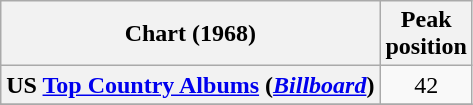<table class="wikitable plainrowheaders" style="text-align:center">
<tr>
<th scope="col">Chart (1968)</th>
<th scope="col">Peak<br>position</th>
</tr>
<tr>
<th scope="row">US <a href='#'>Top Country Albums</a> (<em><a href='#'>Billboard</a></em>)</th>
<td align="center">42</td>
</tr>
<tr>
</tr>
</table>
